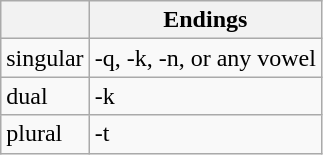<table class="wikitable">
<tr>
<th></th>
<th>Endings</th>
</tr>
<tr>
<td>singular</td>
<td>-q, -k, -n, or any vowel</td>
</tr>
<tr>
<td>dual</td>
<td>-k</td>
</tr>
<tr>
<td>plural</td>
<td>-t</td>
</tr>
</table>
